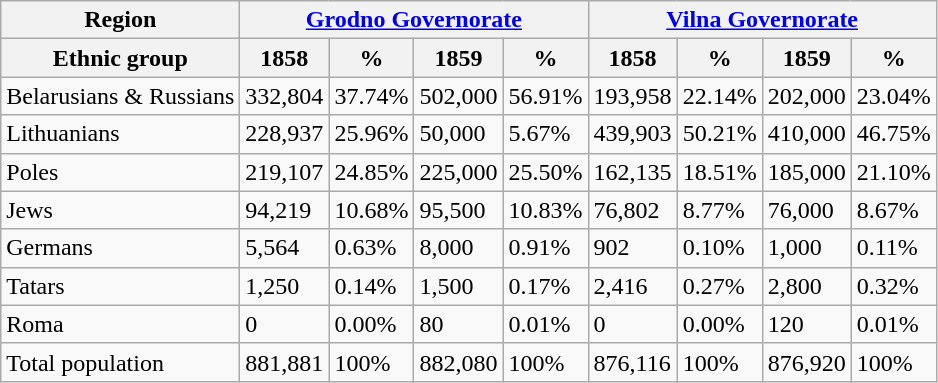<table class="wikitable">
<tr>
<th>Region</th>
<th colspan="4"><a href='#'>Grodno Governorate</a></th>
<th colspan="4"><a href='#'>Vilna Governorate</a></th>
</tr>
<tr>
<th>Ethnic group</th>
<th>1858</th>
<th>%</th>
<th>1859</th>
<th>%</th>
<th>1858</th>
<th>%</th>
<th>1859</th>
<th>%</th>
</tr>
<tr>
<td>Belarusians & Russians</td>
<td>332,804</td>
<td>37.74%</td>
<td>502,000</td>
<td>56.91%</td>
<td>193,958</td>
<td>22.14%</td>
<td>202,000</td>
<td>23.04%</td>
</tr>
<tr>
<td>Lithuanians</td>
<td>228,937</td>
<td>25.96%</td>
<td>50,000</td>
<td>5.67%</td>
<td>439,903</td>
<td>50.21%</td>
<td>410,000</td>
<td>46.75%</td>
</tr>
<tr>
<td>Poles</td>
<td>219,107</td>
<td>24.85%</td>
<td>225,000</td>
<td>25.50%</td>
<td>162,135</td>
<td>18.51%</td>
<td>185,000</td>
<td>21.10%</td>
</tr>
<tr>
<td>Jews</td>
<td>94,219</td>
<td>10.68%</td>
<td>95,500</td>
<td>10.83%</td>
<td>76,802</td>
<td>8.77%</td>
<td>76,000</td>
<td>8.67%</td>
</tr>
<tr>
<td>Germans</td>
<td>5,564</td>
<td>0.63%</td>
<td>8,000</td>
<td>0.91%</td>
<td>902</td>
<td>0.10%</td>
<td>1,000</td>
<td>0.11%</td>
</tr>
<tr>
<td>Tatars</td>
<td>1,250</td>
<td>0.14%</td>
<td>1,500</td>
<td>0.17%</td>
<td>2,416</td>
<td>0.27%</td>
<td>2,800</td>
<td>0.32%</td>
</tr>
<tr>
<td>Roma</td>
<td>0</td>
<td>0.00%</td>
<td>80</td>
<td>0.01%</td>
<td>0</td>
<td>0.00%</td>
<td>120</td>
<td>0.01%</td>
</tr>
<tr>
<td>Total population</td>
<td>881,881</td>
<td>100%</td>
<td>882,080</td>
<td>100%</td>
<td>876,116</td>
<td>100%</td>
<td>876,920</td>
<td>100%</td>
</tr>
</table>
